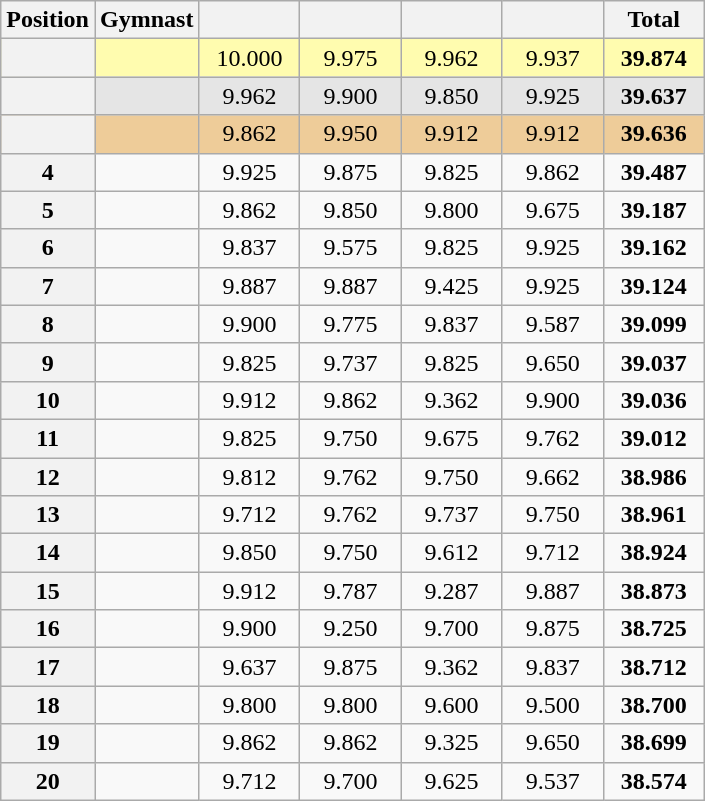<table class="wikitable sortable" style="text-align:center; font-size:100%">
<tr>
<th scope="col" style="width:50px;">Position</th>
<th scope="col">Gymnast</th>
<th scope="col" style="width:60px;"></th>
<th scope="col" style="width:60px;"></th>
<th scope="col" style="width:60px;"></th>
<th scope="col" style="width:60px;"></th>
<th scope="col" style="width:60px;">Total</th>
</tr>
<tr style="background:#fffcaf;">
<th scope="row" style="text-align:center"></th>
<td style="text-align:left;"></td>
<td>10.000</td>
<td>9.975</td>
<td>9.962</td>
<td>9.937</td>
<td><strong>39.874</strong></td>
</tr>
<tr style="background:#e5e5e5;">
<th scope="row" style="text-align:center"></th>
<td style="text-align:left;"></td>
<td>9.962</td>
<td>9.900</td>
<td>9.850</td>
<td>9.925</td>
<td><strong>39.637</strong></td>
</tr>
<tr style="background:#ec9;">
<th scope="row" style="text-align:center"></th>
<td style="text-align:left;"></td>
<td>9.862</td>
<td>9.950</td>
<td>9.912</td>
<td>9.912</td>
<td><strong>39.636</strong></td>
</tr>
<tr>
<th>4</th>
<td style="text-align:left;"></td>
<td>9.925</td>
<td>9.875</td>
<td>9.825</td>
<td>9.862</td>
<td><strong>39.487</strong></td>
</tr>
<tr>
<th>5</th>
<td style="text-align:left;"></td>
<td>9.862</td>
<td>9.850</td>
<td>9.800</td>
<td>9.675</td>
<td><strong>39.187</strong></td>
</tr>
<tr>
<th>6</th>
<td style="text-align:left;"></td>
<td>9.837</td>
<td>9.575</td>
<td>9.825</td>
<td>9.925</td>
<td><strong>39.162</strong></td>
</tr>
<tr>
<th>7</th>
<td style="text-align:left;"></td>
<td>9.887</td>
<td>9.887</td>
<td>9.425</td>
<td>9.925</td>
<td><strong>39.124</strong></td>
</tr>
<tr>
<th>8</th>
<td style="text-align:left;"></td>
<td>9.900</td>
<td>9.775</td>
<td>9.837</td>
<td>9.587</td>
<td><strong>39.099</strong></td>
</tr>
<tr>
<th>9</th>
<td style="text-align:left;"></td>
<td>9.825</td>
<td>9.737</td>
<td>9.825</td>
<td>9.650</td>
<td><strong>39.037</strong></td>
</tr>
<tr>
<th>10</th>
<td style="text-align:left;"></td>
<td>9.912</td>
<td>9.862</td>
<td>9.362</td>
<td>9.900</td>
<td><strong>39.036</strong></td>
</tr>
<tr>
<th>11</th>
<td style="text-align:left;"></td>
<td>9.825</td>
<td>9.750</td>
<td>9.675</td>
<td>9.762</td>
<td><strong>39.012</strong></td>
</tr>
<tr>
<th>12</th>
<td style="text-align:left;"></td>
<td>9.812</td>
<td>9.762</td>
<td>9.750</td>
<td>9.662</td>
<td><strong>38.986</strong></td>
</tr>
<tr>
<th>13</th>
<td style="text-align:left;"></td>
<td>9.712</td>
<td>9.762</td>
<td>9.737</td>
<td>9.750</td>
<td><strong>38.961</strong></td>
</tr>
<tr>
<th>14</th>
<td style="text-align:left;"></td>
<td>9.850</td>
<td>9.750</td>
<td>9.612</td>
<td>9.712</td>
<td><strong>38.924</strong></td>
</tr>
<tr>
<th>15</th>
<td style="text-align:left;"></td>
<td>9.912</td>
<td>9.787</td>
<td>9.287</td>
<td>9.887</td>
<td><strong>38.873</strong></td>
</tr>
<tr>
<th>16</th>
<td style="text-align:left;"></td>
<td>9.900</td>
<td>9.250</td>
<td>9.700</td>
<td>9.875</td>
<td><strong>38.725</strong></td>
</tr>
<tr>
<th>17</th>
<td style="text-align:left;"></td>
<td>9.637</td>
<td>9.875</td>
<td>9.362</td>
<td>9.837</td>
<td><strong>38.712</strong></td>
</tr>
<tr>
<th>18</th>
<td style="text-align:left;"></td>
<td>9.800</td>
<td>9.800</td>
<td>9.600</td>
<td>9.500</td>
<td><strong>38.700</strong></td>
</tr>
<tr>
<th>19</th>
<td style="text-align:left;"></td>
<td>9.862</td>
<td>9.862</td>
<td>9.325</td>
<td>9.650</td>
<td><strong>38.699</strong></td>
</tr>
<tr>
<th>20</th>
<td style="text-align:left;"></td>
<td>9.712</td>
<td>9.700</td>
<td>9.625</td>
<td>9.537</td>
<td><strong>38.574</strong></td>
</tr>
</table>
